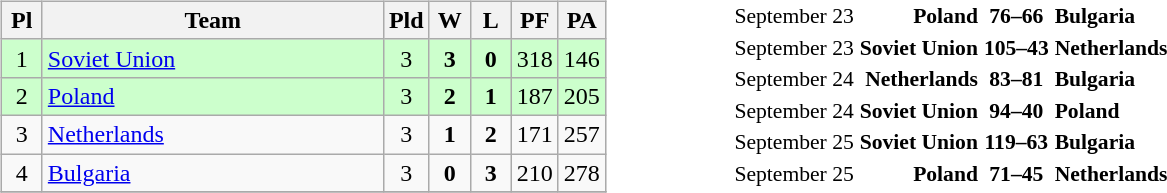<table>
<tr>
<td width="50%"><br><table class="wikitable" style="text-align: center;">
<tr>
<th width=20>Pl</th>
<th width=220>Team</th>
<th width=20>Pld</th>
<th width=20>W</th>
<th width=20>L</th>
<th width=20>PF</th>
<th width=20>PA</th>
</tr>
<tr bgcolor=ccffcc>
<td>1</td>
<td align="left"> <a href='#'>Soviet Union</a></td>
<td>3</td>
<td><strong>3</strong></td>
<td><strong>0</strong></td>
<td>318</td>
<td>146</td>
</tr>
<tr bgcolor=ccffcc>
<td>2</td>
<td align="left"> <a href='#'>Poland</a></td>
<td>3</td>
<td><strong>2</strong></td>
<td><strong>1</strong></td>
<td>187</td>
<td>205</td>
</tr>
<tr>
<td>3</td>
<td align="left"> <a href='#'>Netherlands</a></td>
<td>3</td>
<td><strong>1</strong></td>
<td><strong>2</strong></td>
<td>171</td>
<td>257</td>
</tr>
<tr>
<td>4</td>
<td align="left"> <a href='#'>Bulgaria</a></td>
<td>3</td>
<td><strong>0</strong></td>
<td><strong>3</strong></td>
<td>210</td>
<td>278</td>
</tr>
<tr>
</tr>
</table>
</td>
<td><br><table style="font-size:90%; margin: 0 auto;">
<tr>
<td>September 23</td>
<td align="right"><strong>Poland</strong> </td>
<td align="center"><strong>76–66</strong></td>
<td><strong> Bulgaria</strong></td>
</tr>
<tr>
<td>September 23</td>
<td align="right"><strong>Soviet Union</strong> </td>
<td align="center"><strong>105–43</strong></td>
<td><strong> Netherlands</strong></td>
</tr>
<tr>
<td>September 24</td>
<td align="right"><strong>Netherlands</strong> </td>
<td align="center"><strong>83–81</strong></td>
<td><strong> Bulgaria</strong></td>
</tr>
<tr>
<td>September 24</td>
<td align="right"><strong>Soviet Union</strong> </td>
<td align="center"><strong>94–40</strong></td>
<td><strong> Poland</strong></td>
</tr>
<tr>
<td>September 25</td>
<td align="right"><strong>Soviet Union</strong> </td>
<td align="center"><strong>119–63</strong></td>
<td><strong> Bulgaria</strong></td>
</tr>
<tr>
<td>September 25</td>
<td align="right"><strong>Poland</strong> </td>
<td align="center"><strong>71–45</strong></td>
<td><strong> Netherlands</strong></td>
</tr>
<tr>
</tr>
</table>
</td>
</tr>
</table>
